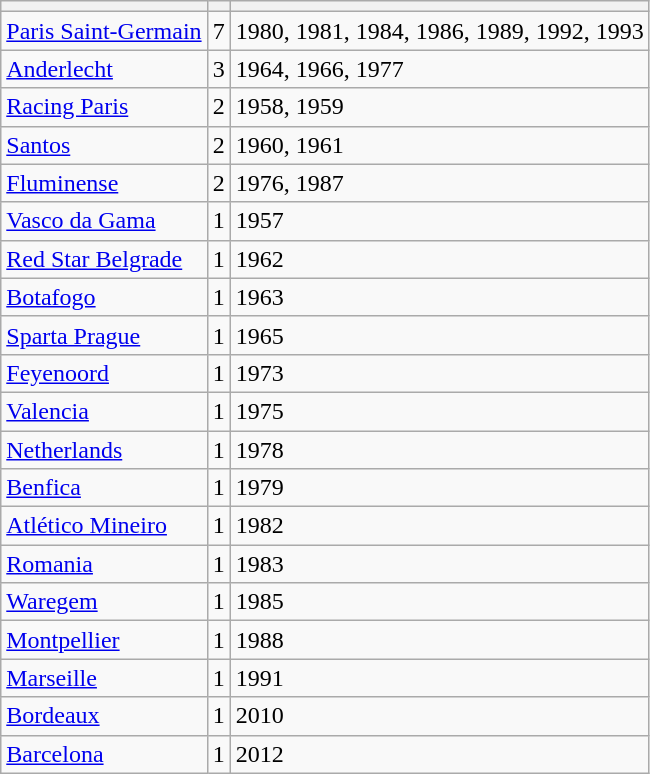<table class="wikitable plainrowheaders sortable" style="text-align:center">
<tr>
<th></th>
<th></th>
<th></th>
</tr>
<tr>
<td align="left"> <a href='#'>Paris Saint-Germain</a></td>
<td>7</td>
<td align="left">1980, 1981, 1984, 1986, 1989, 1992, 1993</td>
</tr>
<tr>
<td align="left"> <a href='#'>Anderlecht</a></td>
<td>3</td>
<td align="left">1964, 1966, 1977</td>
</tr>
<tr>
<td align="left"> <a href='#'>Racing Paris</a></td>
<td>2</td>
<td align="left">1958, 1959</td>
</tr>
<tr>
<td align="left"> <a href='#'>Santos</a></td>
<td>2</td>
<td align="left">1960, 1961</td>
</tr>
<tr>
<td align="left"> <a href='#'>Fluminense</a></td>
<td>2</td>
<td align="left">1976, 1987</td>
</tr>
<tr>
<td align="left"> <a href='#'>Vasco da Gama</a></td>
<td>1</td>
<td align="left">1957</td>
</tr>
<tr>
<td align="left"> <a href='#'>Red Star Belgrade</a></td>
<td>1</td>
<td align="left">1962</td>
</tr>
<tr>
<td align="left"> <a href='#'>Botafogo</a></td>
<td>1</td>
<td align="left">1963</td>
</tr>
<tr>
<td align="left"> <a href='#'>Sparta Prague</a></td>
<td>1</td>
<td align="left">1965</td>
</tr>
<tr>
<td align="left"> <a href='#'>Feyenoord</a></td>
<td>1</td>
<td align="left">1973</td>
</tr>
<tr>
<td align="left"> <a href='#'>Valencia</a></td>
<td>1</td>
<td align="left">1975</td>
</tr>
<tr>
<td align="left"> <a href='#'>Netherlands</a></td>
<td>1</td>
<td align="left">1978</td>
</tr>
<tr>
<td align="left"> <a href='#'>Benfica</a></td>
<td>1</td>
<td align="left">1979</td>
</tr>
<tr>
<td align="left"> <a href='#'>Atlético Mineiro</a></td>
<td>1</td>
<td align="left">1982</td>
</tr>
<tr>
<td align="left"> <a href='#'>Romania</a></td>
<td>1</td>
<td align="left">1983</td>
</tr>
<tr>
<td align="left"> <a href='#'>Waregem</a></td>
<td>1</td>
<td align="left">1985</td>
</tr>
<tr>
<td align="left"> <a href='#'>Montpellier</a></td>
<td>1</td>
<td align="left">1988</td>
</tr>
<tr>
<td align="left"> <a href='#'>Marseille</a></td>
<td>1</td>
<td align="left">1991</td>
</tr>
<tr>
<td align="left"> <a href='#'>Bordeaux</a></td>
<td>1</td>
<td align="left">2010</td>
</tr>
<tr>
<td align="left"> <a href='#'>Barcelona</a></td>
<td>1</td>
<td align="left">2012</td>
</tr>
</table>
